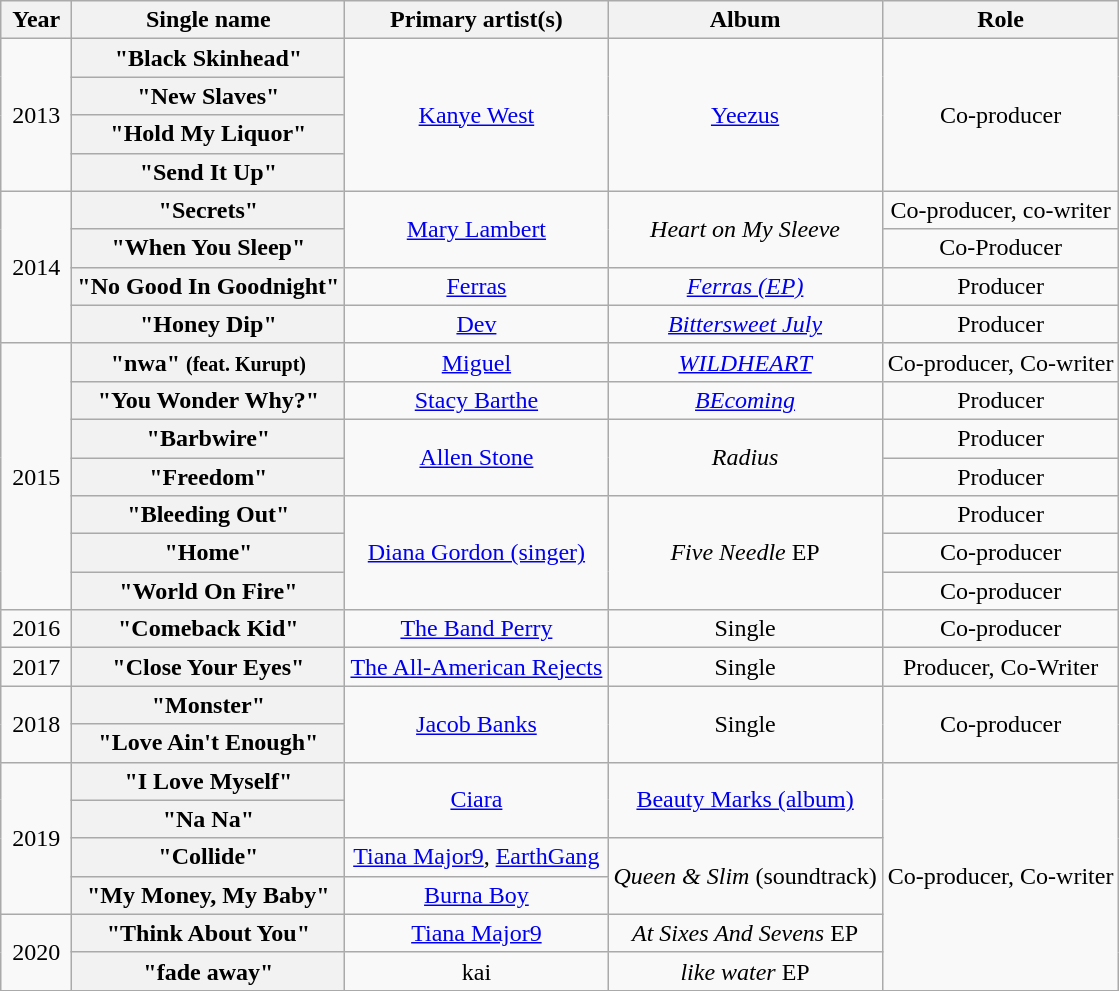<table class="wikitable plainrowheaders" style="text-align:center;">
<tr>
<th scope="col" rowspan="1" style="width:2.5em;">Year</th>
<th scope="col" rowspan="1">Single name</th>
<th scope="col" rowspan="1">Primary artist(s)</th>
<th scope="col" rowspan="1">Album</th>
<th scope="col" rowspan="1">Role</th>
</tr>
<tr>
<td rowspan="4">2013</td>
<th scope="row">"Black Skinhead"</th>
<td rowspan="4"><a href='#'>Kanye West</a></td>
<td rowspan="4"><a href='#'>Yeezus</a></td>
<td rowspan="4">Co-producer</td>
</tr>
<tr>
<th scope="row">"New Slaves"</th>
</tr>
<tr>
<th scope="row">"Hold My Liquor"</th>
</tr>
<tr>
<th scope="row">"Send It Up"</th>
</tr>
<tr>
<td rowspan="4">2014</td>
<th scope="row">"Secrets"</th>
<td rowspan="2"><a href='#'>Mary Lambert</a></td>
<td rowspan="2"><em>Heart on My Sleeve</em></td>
<td>Co-producer, co-writer</td>
</tr>
<tr>
<th scope="row">"When You Sleep"</th>
<td rowspan="1">Co-Producer</td>
</tr>
<tr>
<th scope="row">"No Good In Goodnight"</th>
<td rowspan="1"><a href='#'>Ferras</a></td>
<td><em><a href='#'>Ferras (EP)</a></em></td>
<td>Producer</td>
</tr>
<tr>
<th scope="row">"Honey Dip"</th>
<td rowspan="1"><a href='#'>Dev</a></td>
<td><em><a href='#'>Bittersweet July</a></em></td>
<td>Producer</td>
</tr>
<tr>
<td rowspan="7">2015</td>
<th scope="row">"nwa" <small>(feat. Kurupt)</small></th>
<td rowspan="1"><a href='#'>Miguel</a></td>
<td rowspan="1"><em><a href='#'>WILDHEART</a></em></td>
<td>Co-producer, Co-writer</td>
</tr>
<tr>
<th scope="row">"You Wonder Why?"</th>
<td rowspan="1"><a href='#'>Stacy Barthe</a></td>
<td rowspan="1"><em><a href='#'>BEcoming</a></em></td>
<td>Producer</td>
</tr>
<tr>
<th scope="row">"Barbwire"</th>
<td rowspan="2"><a href='#'>Allen Stone</a></td>
<td rowspan="2"><em>Radius</em></td>
<td>Producer</td>
</tr>
<tr>
<th scope="row">"Freedom"</th>
<td>Producer</td>
</tr>
<tr>
<th scope="row">"Bleeding Out"</th>
<td rowspan="3"><a href='#'>Diana Gordon (singer)</a></td>
<td rowspan="3"><em>Five Needle</em> EP</td>
<td>Producer</td>
</tr>
<tr>
<th scope="row">"Home"</th>
<td>Co-producer</td>
</tr>
<tr>
<th scope="row">"World On Fire"</th>
<td>Co-producer</td>
</tr>
<tr>
<td rowspan="1">2016</td>
<th scope="row">"Comeback Kid"</th>
<td rowspan="1"><a href='#'>The Band Perry</a></td>
<td rowspan="1">Single</td>
<td>Co-producer</td>
</tr>
<tr>
<td rowspan="1">2017</td>
<th scope="row">"Close Your Eyes"</th>
<td rowspan="1"><a href='#'>The All-American Rejects</a></td>
<td rowspan="1">Single</td>
<td>Producer, Co-Writer</td>
</tr>
<tr>
<td rowspan="2">2018</td>
<th scope="row">"Monster"</th>
<td rowspan="2"><a href='#'>Jacob Banks</a></td>
<td rowspan="2">Single</td>
<td rowspan="2">Co-producer</td>
</tr>
<tr>
<th scope="row">"Love Ain't Enough"</th>
</tr>
<tr>
<td rowspan="4">2019</td>
<th scope="row">"I Love Myself"</th>
<td rowspan="2"><a href='#'>Ciara</a></td>
<td rowspan="2"><a href='#'>Beauty Marks (album)</a></td>
<td rowspan="6">Co-producer, Co-writer</td>
</tr>
<tr>
<th scope="row">"Na Na"</th>
</tr>
<tr>
<th scope="row">"Collide"</th>
<td><a href='#'>Tiana Major9</a>, <a href='#'>EarthGang</a></td>
<td rowspan="2"><em>Queen & Slim</em> (soundtrack)</td>
</tr>
<tr>
<th scope="row">"My Money, My Baby"</th>
<td><a href='#'>Burna Boy</a></td>
</tr>
<tr>
<td rowspan="2">2020</td>
<th scope="row">"Think About You"</th>
<td><a href='#'>Tiana Major9</a></td>
<td><em>At Sixes And Sevens</em> EP</td>
</tr>
<tr>
<th scope="row">"fade away"</th>
<td>kai</td>
<td><em>like water</em> EP</td>
</tr>
</table>
